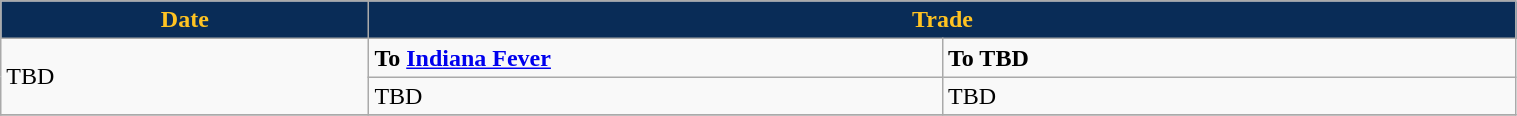<table class="wikitable" style="width:80%">
<tr>
<th style="background:#092C57;color:#FFC322; width=125">Date</th>
<th style="background:#092C57;color:#FFC322;" colspan=2>Trade</th>
</tr>
<tr>
<td rowspan=2>TBD</td>
<td width=375><strong>To <a href='#'>Indiana Fever</a></strong></td>
<td width=375><strong>To TBD</strong></td>
</tr>
<tr>
<td>TBD</td>
<td>TBD</td>
</tr>
<tr>
</tr>
</table>
